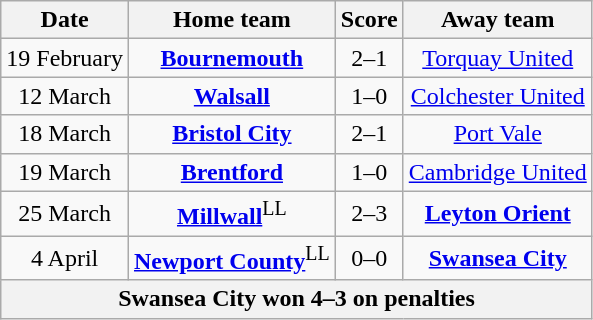<table class="wikitable" style="text-align: center">
<tr>
<th>Date</th>
<th>Home team</th>
<th>Score</th>
<th>Away team</th>
</tr>
<tr>
<td>19 February</td>
<td><strong><a href='#'>Bournemouth</a></strong></td>
<td>2–1</td>
<td><a href='#'>Torquay United</a></td>
</tr>
<tr>
<td>12 March</td>
<td><strong><a href='#'>Walsall</a></strong></td>
<td>1–0</td>
<td><a href='#'>Colchester United</a></td>
</tr>
<tr>
<td>18 March</td>
<td><strong><a href='#'>Bristol City</a></strong></td>
<td>2–1</td>
<td><a href='#'>Port Vale</a></td>
</tr>
<tr>
<td>19 March</td>
<td><strong><a href='#'>Brentford</a></strong></td>
<td>1–0</td>
<td><a href='#'>Cambridge United</a></td>
</tr>
<tr>
<td>25 March</td>
<td><strong><a href='#'>Millwall</a></strong><sup>LL</sup></td>
<td>2–3</td>
<td><strong><a href='#'>Leyton Orient</a></strong></td>
</tr>
<tr>
<td>4 April</td>
<td><strong><a href='#'>Newport County</a></strong><sup>LL</sup></td>
<td>0–0</td>
<td><strong><a href='#'>Swansea City</a></strong></td>
</tr>
<tr>
<th colspan="5">Swansea City won 4–3 on penalties</th>
</tr>
</table>
